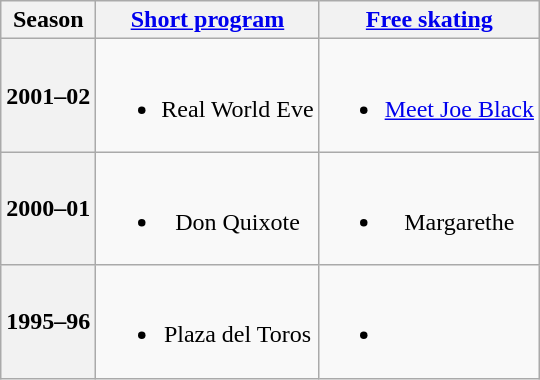<table class=wikitable style=text-align:center>
<tr>
<th>Season</th>
<th><a href='#'>Short program</a></th>
<th><a href='#'>Free skating</a></th>
</tr>
<tr>
<th>2001–02 <br> </th>
<td><br><ul><li>Real World Eve <br></li></ul></td>
<td><br><ul><li><a href='#'>Meet Joe Black</a> <br></li></ul></td>
</tr>
<tr>
<th>2000–01 <br> </th>
<td><br><ul><li>Don Quixote <br></li></ul></td>
<td><br><ul><li>Margarethe <br></li></ul></td>
</tr>
<tr>
<th>1995–96 <br> </th>
<td><br><ul><li>Plaza del Toros <br></li></ul></td>
<td><br><ul><li></li></ul></td>
</tr>
</table>
